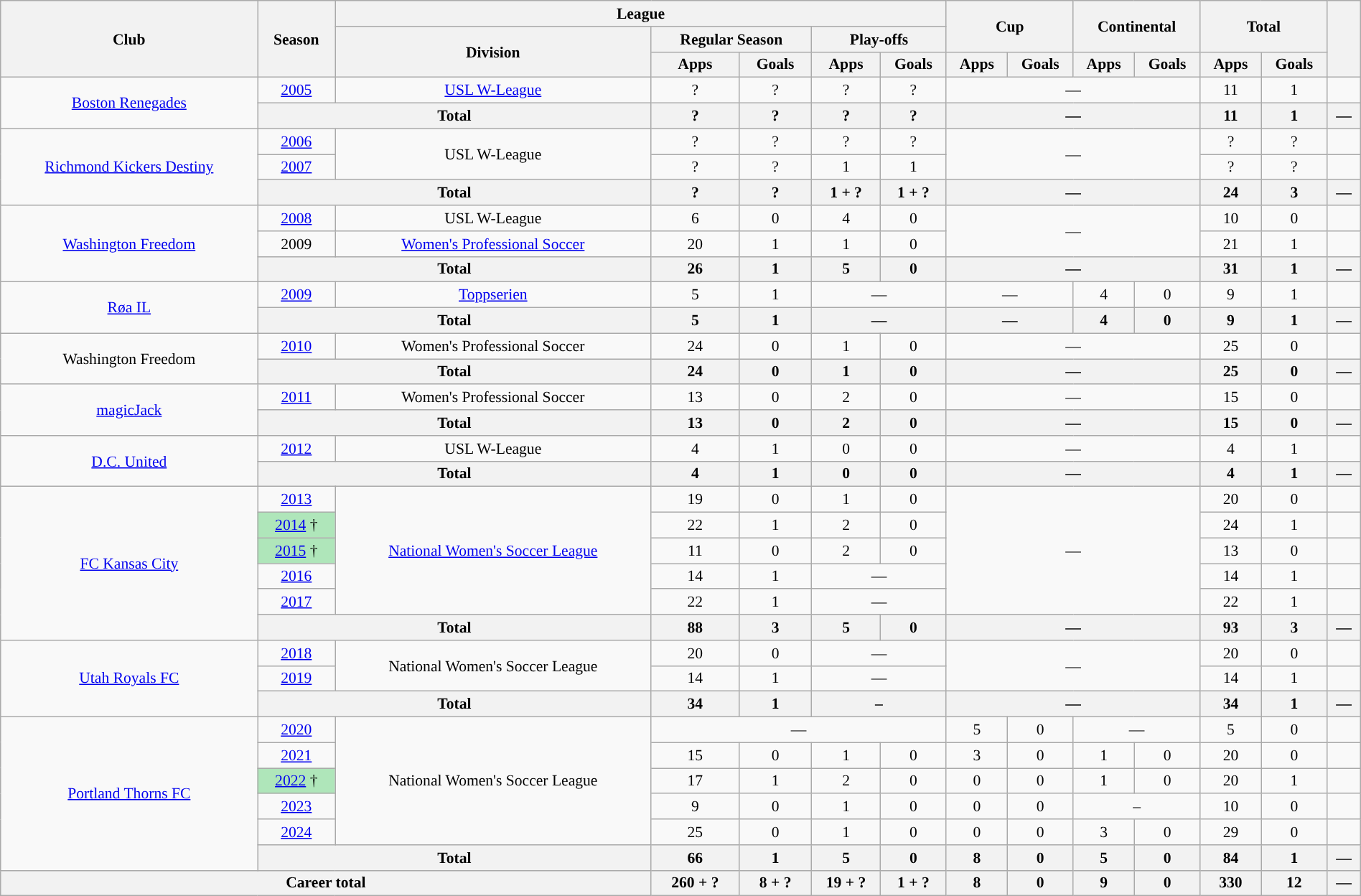<table class="wikitable" style="text-align:center; width:100%; font-size:90%;">
<tr>
<th rowspan=3>Club</th>
<th rowspan=3>Season</th>
<th colspan=5>League</th>
<th colspan=2 rowspan=2>Cup</th>
<th colspan=2 rowspan=2>Continental</th>
<th colspan=2 rowspan=2>Total</th>
<th colspan=2 rowspan=3></th>
</tr>
<tr>
<th rowspan=2>Division</th>
<th colspan=2>Regular Season</th>
<th colspan=2>Play-offs</th>
</tr>
<tr>
<th>Apps</th>
<th>Goals</th>
<th>Apps</th>
<th>Goals</th>
<th>Apps</th>
<th>Goals</th>
<th>Apps</th>
<th>Goals</th>
<th>Apps</th>
<th>Goals</th>
</tr>
<tr>
<td rowspan=2><a href='#'>Boston Renegades</a></td>
<td><a href='#'>2005</a></td>
<td><a href='#'>USL W-League</a></td>
<td>?</td>
<td>?</td>
<td>?</td>
<td>?</td>
<td colspan=4>—</td>
<td>11</td>
<td>1</td>
<td></td>
</tr>
<tr>
<th colspan=2>Total</th>
<th>?</th>
<th>?</th>
<th>?</th>
<th>?</th>
<th colspan=4>—</th>
<th>11</th>
<th>1</th>
<th>—</th>
</tr>
<tr>
<td rowspan=3><a href='#'>Richmond Kickers Destiny</a></td>
<td><a href='#'>2006</a></td>
<td rowspan=2>USL W-League</td>
<td>?</td>
<td>?</td>
<td>?</td>
<td>?</td>
<td rowspan=2 colspan=4>—</td>
<td>?</td>
<td>?</td>
<td></td>
</tr>
<tr>
<td><a href='#'>2007</a></td>
<td>?</td>
<td>?</td>
<td>1</td>
<td>1</td>
<td>?</td>
<td>?</td>
<td></td>
</tr>
<tr>
<th colspan=2>Total</th>
<th>?</th>
<th>?</th>
<th>1 + ?</th>
<th>1 + ?</th>
<th colspan=4>—</th>
<th>24</th>
<th>3</th>
<th>—</th>
</tr>
<tr>
<td rowspan=3><a href='#'>Washington Freedom</a></td>
<td><a href='#'>2008</a></td>
<td>USL W-League</td>
<td>6</td>
<td>0</td>
<td>4</td>
<td>0</td>
<td rowspan=2 colspan=4>—</td>
<td>10</td>
<td>0</td>
<td></td>
</tr>
<tr>
<td>2009</td>
<td><a href='#'>Women's Professional Soccer</a></td>
<td>20</td>
<td>1</td>
<td>1</td>
<td>0</td>
<td>21</td>
<td>1</td>
<td></td>
</tr>
<tr>
<th colspan=2>Total</th>
<th>26</th>
<th>1</th>
<th>5</th>
<th>0</th>
<th colspan=4>—</th>
<th>31</th>
<th>1</th>
<th>—</th>
</tr>
<tr>
<td rowspan=2><a href='#'>Røa IL</a> </td>
<td><a href='#'>2009</a></td>
<td><a href='#'>Toppserien</a></td>
<td>5</td>
<td>1</td>
<td colspan=2>—</td>
<td colspan=2>—</td>
<td>4</td>
<td>0</td>
<td>9</td>
<td>1</td>
<td></td>
</tr>
<tr>
<th colspan=2>Total</th>
<th>5</th>
<th>1</th>
<th colspan=2>—</th>
<th colspan=2>—</th>
<th>4</th>
<th>0</th>
<th>9</th>
<th>1</th>
<th>—</th>
</tr>
<tr>
<td rowspan=2>Washington Freedom</td>
<td><a href='#'>2010</a></td>
<td>Women's Professional Soccer</td>
<td>24</td>
<td>0</td>
<td>1</td>
<td>0</td>
<td colspan=4>—</td>
<td>25</td>
<td>0</td>
<td></td>
</tr>
<tr>
<th colspan=2>Total</th>
<th>24</th>
<th>0</th>
<th>1</th>
<th>0</th>
<th colspan=4>—</th>
<th>25</th>
<th>0</th>
<th>—</th>
</tr>
<tr>
<td rowspan=2><a href='#'>magicJack</a></td>
<td><a href='#'>2011</a></td>
<td>Women's Professional Soccer</td>
<td>13</td>
<td>0</td>
<td>2</td>
<td>0</td>
<td colspan=4>—</td>
<td>15</td>
<td>0</td>
<td></td>
</tr>
<tr>
<th colspan=2>Total</th>
<th>13</th>
<th>0</th>
<th>2</th>
<th>0</th>
<th colspan=4>—</th>
<th>15</th>
<th>0</th>
<th>—</th>
</tr>
<tr>
<td rowspan=2><a href='#'>D.C. United</a></td>
<td><a href='#'>2012</a></td>
<td>USL W-League</td>
<td>4</td>
<td>1</td>
<td>0</td>
<td>0</td>
<td colspan=4>—</td>
<td>4</td>
<td>1</td>
<td></td>
</tr>
<tr>
<th colspan=2>Total</th>
<th>4</th>
<th>1</th>
<th>0</th>
<th>0</th>
<th colspan=4>—</th>
<th>4</th>
<th>1</th>
<th>—</th>
</tr>
<tr>
<td rowspan=6 valign="center"><a href='#'>FC Kansas City</a></td>
<td><a href='#'>2013</a></td>
<td rowspan=5><a href='#'>National Women's Soccer League</a></td>
<td>19</td>
<td>0</td>
<td>1</td>
<td>0</td>
<td rowspan=5 colspan=4>—</td>
<td>20</td>
<td>0</td>
<td></td>
</tr>
<tr>
<td style="background:#afe6ba;"><a href='#'>2014</a> †</td>
<td>22</td>
<td>1</td>
<td>2</td>
<td>0</td>
<td>24</td>
<td>1</td>
<td></td>
</tr>
<tr>
<td style="background:#afe6ba;"><a href='#'>2015</a> †</td>
<td>11</td>
<td>0</td>
<td>2</td>
<td>0</td>
<td>13</td>
<td>0</td>
<td></td>
</tr>
<tr>
<td><a href='#'>2016</a></td>
<td>14</td>
<td>1</td>
<td colspan=2>—</td>
<td>14</td>
<td>1</td>
<td></td>
</tr>
<tr>
<td><a href='#'>2017</a></td>
<td>22</td>
<td>1</td>
<td colspan=2>—</td>
<td>22</td>
<td>1</td>
<td></td>
</tr>
<tr>
<th colspan=2>Total</th>
<th>88</th>
<th>3</th>
<th>5</th>
<th>0</th>
<th colspan=4>—</th>
<th>93</th>
<th>3</th>
<th>—</th>
</tr>
<tr>
<td rowspan=3 valign="center"><a href='#'>Utah Royals FC</a></td>
<td><a href='#'>2018</a></td>
<td rowspan=2>National Women's Soccer League</td>
<td>20</td>
<td>0</td>
<td colspan=2>—</td>
<td rowspan=2 colspan=4>—</td>
<td>20</td>
<td>0</td>
<td></td>
</tr>
<tr>
<td><a href='#'>2019</a></td>
<td>14</td>
<td>1</td>
<td colspan=2>—</td>
<td>14</td>
<td>1</td>
<td></td>
</tr>
<tr>
<th colspan=2>Total</th>
<th>34</th>
<th>1</th>
<th colspan=2>–</th>
<th colspan=4>—</th>
<th>34</th>
<th>1</th>
<th>—</th>
</tr>
<tr>
<td rowspan=6 valign="center"><a href='#'>Portland Thorns FC</a></td>
<td><a href='#'>2020</a></td>
<td rowspan=5>National Women's Soccer League</td>
<td colspan=4>—</td>
<td>5</td>
<td>0</td>
<td colspan=2>—</td>
<td>5</td>
<td>0</td>
<td></td>
</tr>
<tr>
<td><a href='#'>2021</a></td>
<td>15</td>
<td>0</td>
<td>1</td>
<td>0</td>
<td>3</td>
<td>0</td>
<td>1</td>
<td>0</td>
<td>20</td>
<td>0</td>
<td></td>
</tr>
<tr>
<td style="background:#afe6ba;"><a href='#'>2022</a> †</td>
<td>17</td>
<td>1</td>
<td>2</td>
<td>0</td>
<td>0</td>
<td>0</td>
<td>1</td>
<td>0</td>
<td>20</td>
<td>1</td>
<td></td>
</tr>
<tr>
<td><a href='#'>2023</a></td>
<td>9</td>
<td>0</td>
<td>1</td>
<td>0</td>
<td>0</td>
<td>0</td>
<td colspan=2>–</td>
<td>10</td>
<td>0</td>
<td></td>
</tr>
<tr>
<td><a href='#'>2024</a></td>
<td>25</td>
<td>0</td>
<td>1</td>
<td>0</td>
<td>0</td>
<td>0</td>
<td>3</td>
<td>0</td>
<td>29</td>
<td>0</td>
<td></td>
</tr>
<tr>
<th colspan=2>Total</th>
<th>66</th>
<th>1</th>
<th>5</th>
<th>0</th>
<th>8</th>
<th>0</th>
<th>5</th>
<th>0</th>
<th>84</th>
<th>1</th>
<th>—</th>
</tr>
<tr>
<th colspan=3>Career total</th>
<th>260 + ?</th>
<th>8 + ?</th>
<th>19 + ?</th>
<th>1 + ?</th>
<th>8</th>
<th>0</th>
<th>9</th>
<th>0</th>
<th>330</th>
<th>12</th>
<th>—</th>
</tr>
</table>
